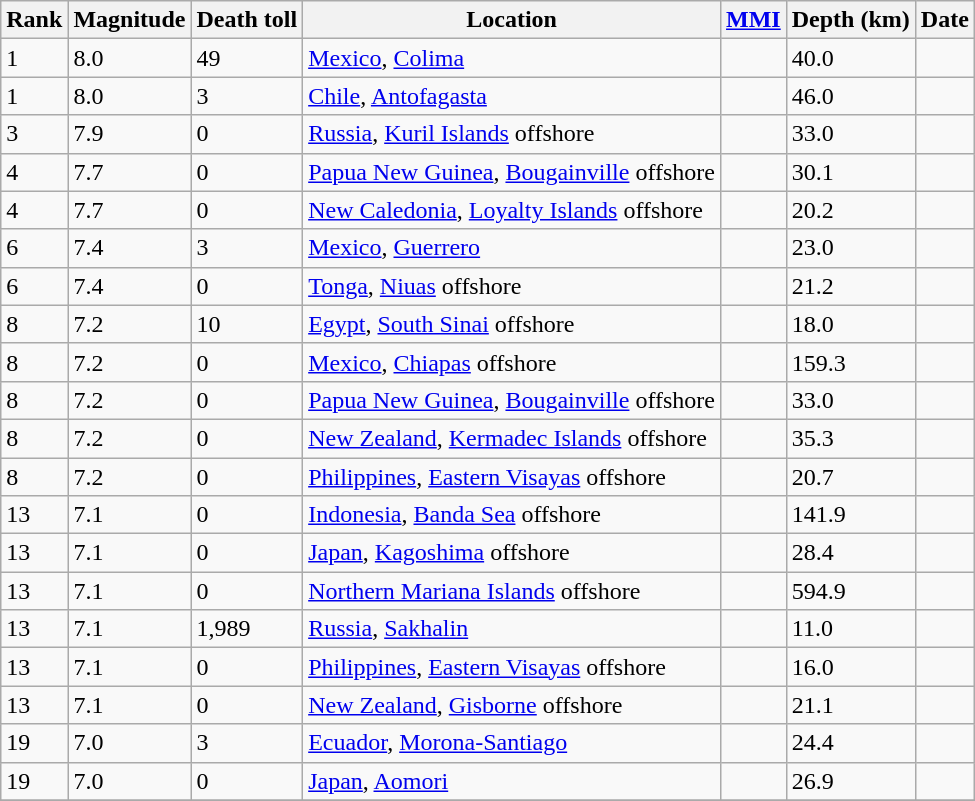<table class="sortable wikitable" style="font-size:100%;">
<tr>
<th>Rank</th>
<th>Magnitude</th>
<th>Death toll</th>
<th>Location</th>
<th><a href='#'>MMI</a></th>
<th>Depth (km)</th>
<th>Date</th>
</tr>
<tr>
<td>1</td>
<td>8.0</td>
<td>49</td>
<td> <a href='#'>Mexico</a>, <a href='#'>Colima</a></td>
<td></td>
<td>40.0</td>
<td></td>
</tr>
<tr>
<td>1</td>
<td>8.0</td>
<td>3</td>
<td> <a href='#'>Chile</a>, <a href='#'>Antofagasta</a></td>
<td></td>
<td>46.0</td>
<td></td>
</tr>
<tr>
<td>3</td>
<td>7.9</td>
<td>0</td>
<td> <a href='#'>Russia</a>, <a href='#'>Kuril Islands</a> offshore</td>
<td></td>
<td>33.0</td>
<td></td>
</tr>
<tr>
<td>4</td>
<td>7.7</td>
<td>0</td>
<td> <a href='#'>Papua New Guinea</a>, <a href='#'>Bougainville</a> offshore</td>
<td></td>
<td>30.1</td>
<td></td>
</tr>
<tr>
<td>4</td>
<td>7.7</td>
<td>0</td>
<td> <a href='#'>New Caledonia</a>, <a href='#'>Loyalty Islands</a> offshore</td>
<td></td>
<td>20.2</td>
<td></td>
</tr>
<tr>
<td>6</td>
<td>7.4</td>
<td>3</td>
<td> <a href='#'>Mexico</a>, <a href='#'>Guerrero</a></td>
<td></td>
<td>23.0</td>
<td></td>
</tr>
<tr>
<td>6</td>
<td>7.4</td>
<td>0</td>
<td> <a href='#'>Tonga</a>, <a href='#'>Niuas</a> offshore</td>
<td></td>
<td>21.2</td>
<td></td>
</tr>
<tr>
<td>8</td>
<td>7.2</td>
<td>10</td>
<td> <a href='#'>Egypt</a>, <a href='#'>South Sinai</a> offshore</td>
<td></td>
<td>18.0</td>
<td></td>
</tr>
<tr>
<td>8</td>
<td>7.2</td>
<td>0</td>
<td> <a href='#'>Mexico</a>, <a href='#'>Chiapas</a> offshore</td>
<td></td>
<td>159.3</td>
<td></td>
</tr>
<tr>
<td>8</td>
<td>7.2</td>
<td>0</td>
<td> <a href='#'>Papua New Guinea</a>, <a href='#'>Bougainville</a> offshore</td>
<td></td>
<td>33.0</td>
<td></td>
</tr>
<tr>
<td>8</td>
<td>7.2</td>
<td>0</td>
<td> <a href='#'>New Zealand</a>, <a href='#'>Kermadec Islands</a> offshore</td>
<td></td>
<td>35.3</td>
<td></td>
</tr>
<tr>
<td>8</td>
<td>7.2</td>
<td>0</td>
<td> <a href='#'>Philippines</a>, <a href='#'>Eastern Visayas</a> offshore</td>
<td></td>
<td>20.7</td>
<td></td>
</tr>
<tr>
<td>13</td>
<td>7.1</td>
<td>0</td>
<td> <a href='#'>Indonesia</a>, <a href='#'>Banda Sea</a> offshore</td>
<td></td>
<td>141.9</td>
<td></td>
</tr>
<tr>
<td>13</td>
<td>7.1</td>
<td>0</td>
<td> <a href='#'>Japan</a>, <a href='#'>Kagoshima</a> offshore</td>
<td></td>
<td>28.4</td>
<td></td>
</tr>
<tr>
<td>13</td>
<td>7.1</td>
<td>0</td>
<td> <a href='#'>Northern Mariana Islands</a> offshore</td>
<td></td>
<td>594.9</td>
<td></td>
</tr>
<tr>
<td>13</td>
<td>7.1</td>
<td>1,989</td>
<td> <a href='#'>Russia</a>, <a href='#'>Sakhalin</a></td>
<td></td>
<td>11.0</td>
<td></td>
</tr>
<tr>
<td>13</td>
<td>7.1</td>
<td>0</td>
<td> <a href='#'>Philippines</a>, <a href='#'>Eastern Visayas</a> offshore</td>
<td></td>
<td>16.0</td>
<td></td>
</tr>
<tr>
<td>13</td>
<td>7.1</td>
<td>0</td>
<td> <a href='#'>New Zealand</a>, <a href='#'>Gisborne</a> offshore</td>
<td></td>
<td>21.1</td>
<td></td>
</tr>
<tr>
<td>19</td>
<td>7.0</td>
<td>3</td>
<td> <a href='#'>Ecuador</a>, <a href='#'>Morona-Santiago</a></td>
<td></td>
<td>24.4</td>
<td></td>
</tr>
<tr>
<td>19</td>
<td>7.0</td>
<td>0</td>
<td> <a href='#'>Japan</a>, <a href='#'>Aomori</a></td>
<td></td>
<td>26.9</td>
<td></td>
</tr>
<tr>
</tr>
</table>
